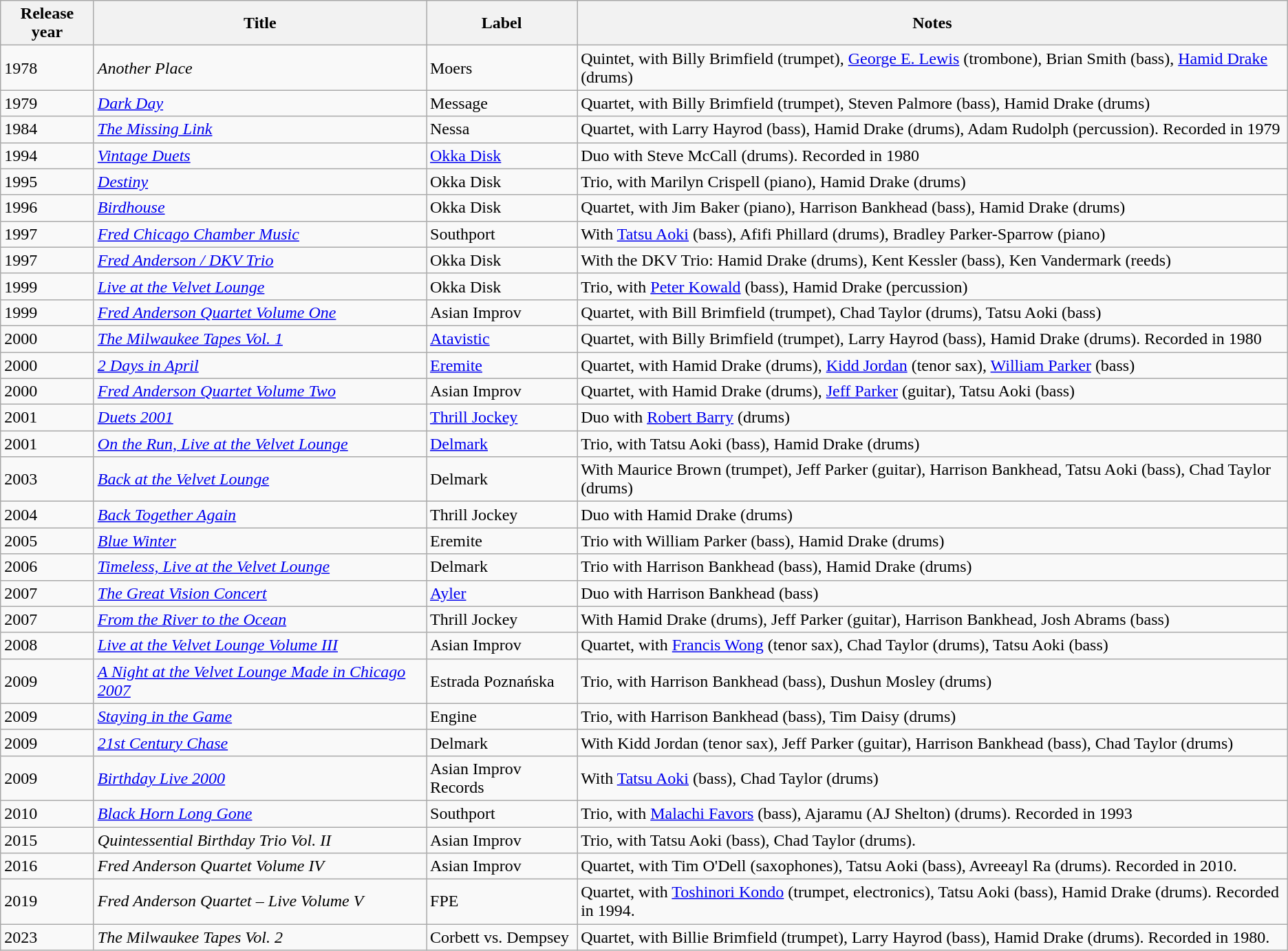<table class="wikitable sortable">
<tr>
<th>Release year</th>
<th>Title</th>
<th>Label</th>
<th>Notes</th>
</tr>
<tr>
<td>1978</td>
<td><em>Another Place</em></td>
<td>Moers</td>
<td>Quintet, with Billy Brimfield (trumpet), <a href='#'>George E. Lewis</a> (trombone), Brian Smith (bass), <a href='#'>Hamid Drake</a> (drums)</td>
</tr>
<tr>
<td>1979</td>
<td><em><a href='#'>Dark Day</a></em></td>
<td>Message</td>
<td>Quartet, with Billy Brimfield (trumpet), Steven Palmore (bass), Hamid Drake (drums)</td>
</tr>
<tr>
<td>1984</td>
<td><em><a href='#'>The Missing Link</a></em></td>
<td>Nessa</td>
<td>Quartet, with Larry Hayrod (bass), Hamid Drake (drums), Adam Rudolph (percussion). Recorded in 1979</td>
</tr>
<tr>
<td>1994</td>
<td><em><a href='#'>Vintage Duets</a></em></td>
<td><a href='#'>Okka Disk</a></td>
<td>Duo with Steve McCall (drums). Recorded in 1980</td>
</tr>
<tr>
<td>1995</td>
<td><em><a href='#'>Destiny</a></em></td>
<td>Okka Disk</td>
<td>Trio, with Marilyn Crispell (piano), Hamid Drake (drums)</td>
</tr>
<tr>
<td>1996</td>
<td><em><a href='#'>Birdhouse</a></em></td>
<td>Okka Disk</td>
<td>Quartet, with Jim Baker (piano), Harrison Bankhead (bass), Hamid Drake (drums)</td>
</tr>
<tr>
<td>1997</td>
<td><em><a href='#'>Fred Chicago Chamber Music</a></em></td>
<td>Southport</td>
<td>With <a href='#'>Tatsu Aoki</a> (bass), Afifi Phillard (drums), Bradley Parker-Sparrow (piano)</td>
</tr>
<tr>
<td>1997</td>
<td><em><a href='#'>Fred Anderson / DKV Trio</a></em></td>
<td>Okka Disk</td>
<td>With the DKV Trio: Hamid Drake (drums), Kent Kessler (bass), Ken Vandermark (reeds)</td>
</tr>
<tr>
<td>1999</td>
<td><em><a href='#'>Live at the Velvet Lounge</a></em></td>
<td>Okka Disk</td>
<td>Trio, with <a href='#'>Peter Kowald</a> (bass), Hamid Drake (percussion)</td>
</tr>
<tr>
<td>1999</td>
<td><em><a href='#'>Fred Anderson Quartet Volume One</a></em></td>
<td>Asian Improv</td>
<td>Quartet, with Bill Brimfield (trumpet), Chad Taylor (drums), Tatsu Aoki (bass)</td>
</tr>
<tr>
<td>2000</td>
<td><em><a href='#'>The Milwaukee Tapes Vol. 1</a></em></td>
<td><a href='#'>Atavistic</a></td>
<td>Quartet, with Billy Brimfield (trumpet), Larry Hayrod (bass), Hamid Drake (drums). Recorded in 1980</td>
</tr>
<tr>
<td>2000</td>
<td><em><a href='#'>2 Days in April</a></em></td>
<td><a href='#'>Eremite</a></td>
<td>Quartet, with Hamid Drake (drums), <a href='#'>Kidd Jordan</a> (tenor sax), <a href='#'>William Parker</a> (bass)</td>
</tr>
<tr>
<td>2000</td>
<td><em><a href='#'>Fred Anderson Quartet Volume Two</a></em></td>
<td>Asian Improv</td>
<td>Quartet, with Hamid Drake (drums), <a href='#'>Jeff Parker</a> (guitar), Tatsu Aoki (bass)</td>
</tr>
<tr>
<td>2001</td>
<td><em><a href='#'>Duets 2001</a></em></td>
<td><a href='#'>Thrill Jockey</a></td>
<td>Duo with <a href='#'>Robert Barry</a> (drums)</td>
</tr>
<tr>
<td>2001</td>
<td><em><a href='#'>On the Run, Live at the Velvet Lounge</a></em></td>
<td><a href='#'>Delmark</a></td>
<td>Trio, with Tatsu Aoki (bass), Hamid Drake (drums)</td>
</tr>
<tr>
<td>2003</td>
<td><em><a href='#'>Back at the Velvet Lounge</a></em></td>
<td>Delmark</td>
<td>With Maurice Brown (trumpet), Jeff Parker (guitar), Harrison Bankhead, Tatsu Aoki (bass), Chad Taylor (drums)</td>
</tr>
<tr>
<td>2004</td>
<td><em><a href='#'>Back Together Again</a></em></td>
<td>Thrill Jockey</td>
<td>Duo with Hamid Drake (drums)</td>
</tr>
<tr>
<td>2005</td>
<td><em><a href='#'>Blue Winter</a></em></td>
<td>Eremite</td>
<td>Trio with William Parker (bass), Hamid Drake (drums)</td>
</tr>
<tr>
<td>2006</td>
<td><em><a href='#'>Timeless, Live at the Velvet Lounge</a></em></td>
<td>Delmark</td>
<td>Trio with Harrison Bankhead (bass), Hamid Drake (drums)</td>
</tr>
<tr>
<td>2007</td>
<td><em><a href='#'>The Great Vision Concert</a></em></td>
<td><a href='#'>Ayler</a></td>
<td>Duo with Harrison Bankhead (bass)</td>
</tr>
<tr>
<td>2007</td>
<td><em><a href='#'>From the River to the Ocean</a></em></td>
<td>Thrill Jockey</td>
<td>With Hamid Drake (drums), Jeff Parker (guitar), Harrison Bankhead, Josh Abrams (bass)</td>
</tr>
<tr>
<td>2008</td>
<td><em><a href='#'>Live at the Velvet Lounge Volume III</a></em></td>
<td>Asian Improv</td>
<td>Quartet, with <a href='#'>Francis Wong</a> (tenor sax), Chad Taylor (drums), Tatsu Aoki (bass)</td>
</tr>
<tr>
<td>2009</td>
<td><em><a href='#'>A Night at the Velvet Lounge Made in Chicago 2007</a></em></td>
<td>Estrada Poznańska</td>
<td>Trio, with Harrison Bankhead (bass), Dushun Mosley (drums)</td>
</tr>
<tr>
<td>2009</td>
<td><em><a href='#'>Staying in the Game</a></em></td>
<td>Engine</td>
<td>Trio, with Harrison Bankhead (bass), Tim Daisy (drums)</td>
</tr>
<tr>
<td>2009</td>
<td><em><a href='#'>21st Century Chase</a></em></td>
<td>Delmark</td>
<td>With Kidd Jordan (tenor sax), Jeff Parker (guitar), Harrison Bankhead (bass), Chad Taylor (drums)</td>
</tr>
<tr>
<td>2009</td>
<td><em><a href='#'>Birthday Live 2000</a></em></td>
<td>Asian Improv Records</td>
<td>With <a href='#'>Tatsu Aoki</a> (bass), Chad Taylor (drums)</td>
</tr>
<tr>
<td>2010</td>
<td><em><a href='#'>Black Horn Long Gone</a></em></td>
<td>Southport</td>
<td>Trio, with <a href='#'>Malachi Favors</a> (bass), Ajaramu (AJ Shelton) (drums). Recorded in 1993</td>
</tr>
<tr>
<td>2015</td>
<td><em>Quintessential Birthday Trio Vol. II</em></td>
<td>Asian Improv</td>
<td>Trio, with Tatsu Aoki (bass), Chad Taylor (drums).</td>
</tr>
<tr>
<td>2016</td>
<td><em>Fred Anderson Quartet Volume IV</em></td>
<td>Asian Improv</td>
<td>Quartet, with Tim O'Dell (saxophones), Tatsu Aoki (bass), Avreeayl Ra (drums). Recorded in 2010.</td>
</tr>
<tr>
<td>2019</td>
<td><em>Fred Anderson Quartet – Live Volume V</em></td>
<td>FPE</td>
<td>Quartet, with <a href='#'>Toshinori Kondo</a> (trumpet, electronics), Tatsu Aoki (bass), Hamid Drake (drums). Recorded in 1994.</td>
</tr>
<tr>
<td>2023</td>
<td><em>The Milwaukee Tapes Vol. 2</em></td>
<td>Corbett vs. Dempsey</td>
<td>Quartet, with Billie Brimfield (trumpet), Larry Hayrod (bass), Hamid Drake (drums). Recorded in 1980.</td>
</tr>
</table>
